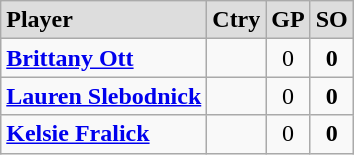<table class="wikitable">
<tr align="center" style="font-weight:bold; background-color:#dddddd;" |>
<td align="left">Player</td>
<td>Ctry</td>
<td>GP</td>
<td>SO</td>
</tr>
<tr align="center">
<td align="left"><strong><a href='#'>Brittany Ott</a></strong></td>
<td></td>
<td>0</td>
<td><strong>0</strong></td>
</tr>
<tr align="center">
<td align="left"><strong><a href='#'>Lauren Slebodnick</a></strong></td>
<td></td>
<td>0</td>
<td><strong>0</strong></td>
</tr>
<tr align="center">
<td align="left"><strong><a href='#'>Kelsie Fralick</a></strong></td>
<td></td>
<td>0</td>
<td><strong>0</strong></td>
</tr>
</table>
